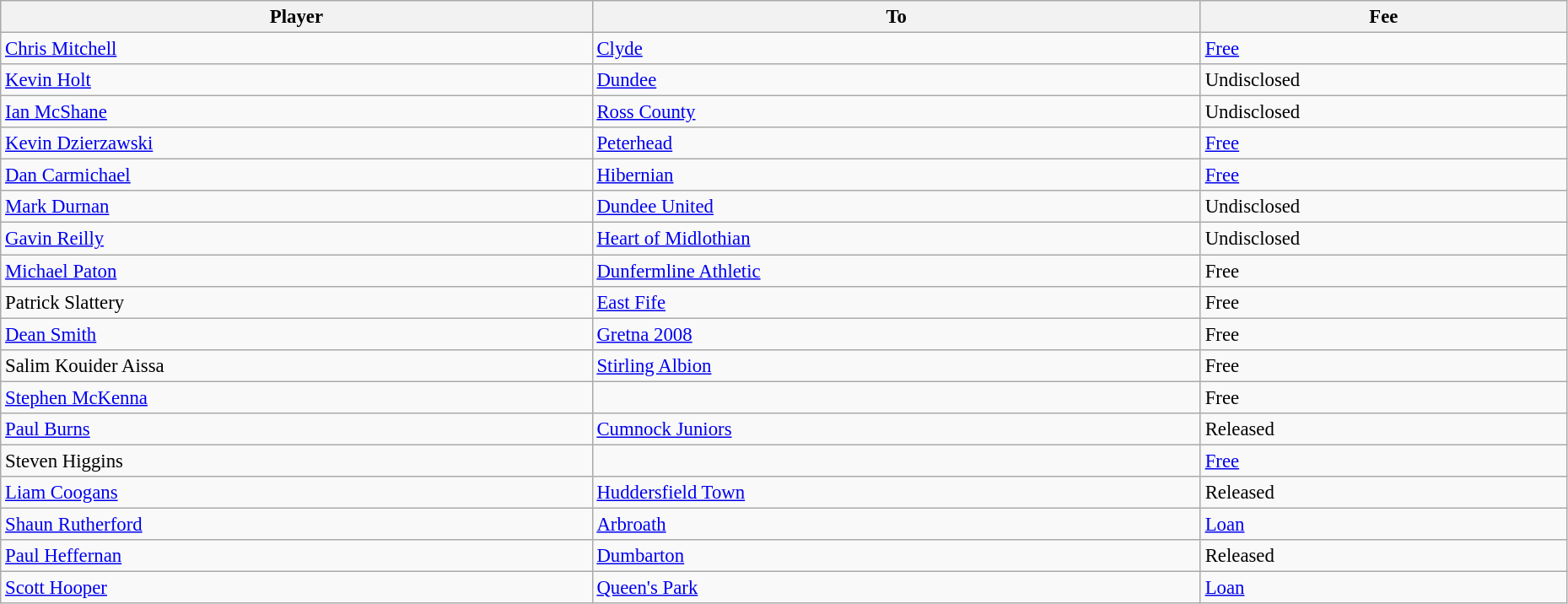<table class="wikitable" style="text-align:center; font-size:95%;width:98%; text-align:left">
<tr>
<th>Player</th>
<th>To</th>
<th>Fee</th>
</tr>
<tr>
<td> <a href='#'>Chris Mitchell</a></td>
<td> <a href='#'>Clyde</a></td>
<td><a href='#'>Free</a></td>
</tr>
<tr>
<td> <a href='#'>Kevin Holt</a></td>
<td> <a href='#'>Dundee</a></td>
<td>Undisclosed</td>
</tr>
<tr>
<td> <a href='#'>Ian McShane</a></td>
<td> <a href='#'>Ross County</a></td>
<td>Undisclosed</td>
</tr>
<tr>
<td> <a href='#'>Kevin Dzierzawski</a></td>
<td> <a href='#'>Peterhead</a></td>
<td><a href='#'>Free</a></td>
</tr>
<tr>
<td> <a href='#'>Dan Carmichael</a></td>
<td> <a href='#'>Hibernian</a></td>
<td><a href='#'>Free</a></td>
</tr>
<tr>
<td> <a href='#'>Mark Durnan</a></td>
<td> <a href='#'>Dundee United</a></td>
<td>Undisclosed</td>
</tr>
<tr>
<td> <a href='#'>Gavin Reilly</a></td>
<td> <a href='#'>Heart of Midlothian</a></td>
<td>Undisclosed</td>
</tr>
<tr>
<td> <a href='#'>Michael Paton</a></td>
<td> <a href='#'>Dunfermline Athletic</a></td>
<td>Free</td>
</tr>
<tr>
<td> Patrick Slattery</td>
<td> <a href='#'>East Fife</a></td>
<td>Free</td>
</tr>
<tr>
<td> <a href='#'>Dean Smith</a></td>
<td> <a href='#'>Gretna 2008</a></td>
<td>Free</td>
</tr>
<tr>
<td> Salim Kouider Aissa</td>
<td> <a href='#'>Stirling Albion</a></td>
<td>Free</td>
</tr>
<tr>
<td> <a href='#'>Stephen McKenna</a></td>
<td></td>
<td>Free</td>
</tr>
<tr>
<td> <a href='#'>Paul Burns</a></td>
<td> <a href='#'>Cumnock Juniors</a></td>
<td>Released</td>
</tr>
<tr>
<td> Steven Higgins</td>
<td></td>
<td><a href='#'>Free</a></td>
</tr>
<tr>
<td> <a href='#'>Liam Coogans</a></td>
<td> <a href='#'>Huddersfield Town</a></td>
<td>Released</td>
</tr>
<tr>
<td> <a href='#'>Shaun Rutherford</a></td>
<td> <a href='#'>Arbroath</a></td>
<td><a href='#'>Loan</a></td>
</tr>
<tr>
<td> <a href='#'>Paul Heffernan</a></td>
<td> <a href='#'>Dumbarton</a></td>
<td>Released</td>
</tr>
<tr>
<td> <a href='#'>Scott Hooper</a></td>
<td> <a href='#'>Queen's Park</a></td>
<td><a href='#'>Loan</a></td>
</tr>
</table>
